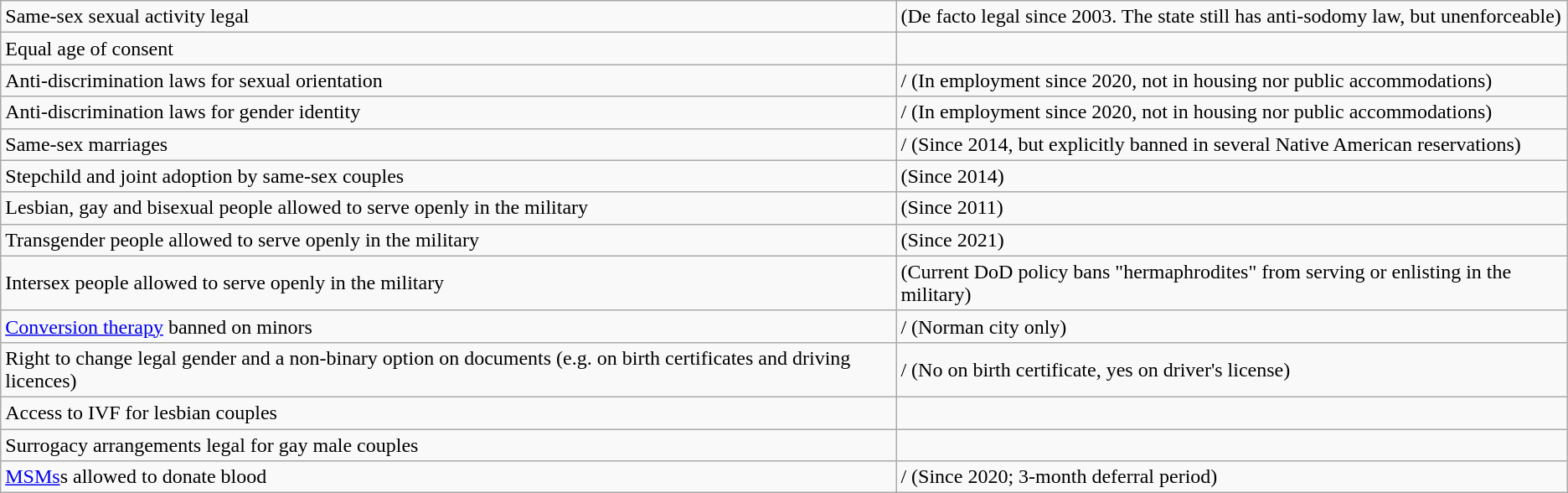<table class="wikitable">
<tr>
<td>Same-sex sexual activity legal</td>
<td> (De facto legal since 2003. The state still has anti-sodomy law, but unenforceable)</td>
</tr>
<tr>
<td>Equal age of consent</td>
<td></td>
</tr>
<tr>
<td>Anti-discrimination laws for sexual orientation</td>
<td>/ (In employment since 2020, not in housing nor public accommodations)</td>
</tr>
<tr>
<td>Anti-discrimination laws for gender identity</td>
<td>/ (In employment since 2020, not in housing nor public accommodations)</td>
</tr>
<tr>
<td>Same-sex marriages</td>
<td>/ (Since 2014, but explicitly banned in several Native American reservations)</td>
</tr>
<tr>
<td>Stepchild and joint adoption by same-sex couples</td>
<td> (Since 2014)</td>
</tr>
<tr>
<td>Lesbian, gay and bisexual people allowed to serve openly in the military</td>
<td> (Since 2011)</td>
</tr>
<tr>
<td>Transgender people allowed to serve openly in the military</td>
<td> (Since 2021)</td>
</tr>
<tr>
<td>Intersex people allowed to serve openly in the military</td>
<td> (Current DoD policy bans "hermaphrodites" from serving or enlisting in the military)</td>
</tr>
<tr>
<td><a href='#'>Conversion therapy</a> banned on minors</td>
<td> /  (Norman city only)</td>
</tr>
<tr>
<td>Right to change legal gender and a non-binary option on documents (e.g. on birth certificates and driving licences)</td>
<td> /  (No on birth certificate, yes on driver's license)</td>
</tr>
<tr>
<td>Access to IVF for lesbian couples</td>
<td></td>
</tr>
<tr>
<td>Surrogacy arrangements legal for gay male couples</td>
<td></td>
</tr>
<tr>
<td><a href='#'>MSMs</a>s allowed to donate blood</td>
<td>/ (Since 2020; 3-month deferral period)</td>
</tr>
</table>
